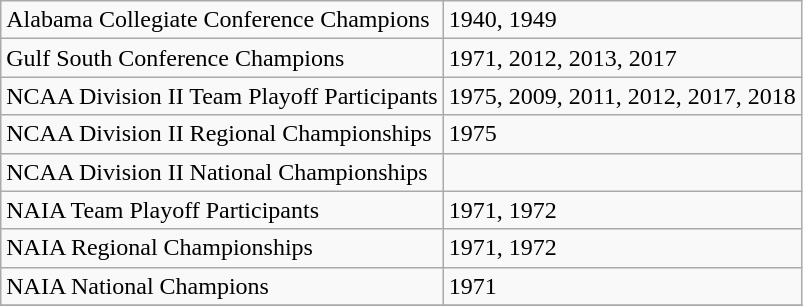<table class="wikitable">
<tr>
<td>Alabama Collegiate Conference Champions</td>
<td>1940, 1949</td>
</tr>
<tr>
<td>Gulf South Conference Champions</td>
<td>1971, 2012, 2013, 2017</td>
</tr>
<tr>
<td>NCAA Division II Team Playoff Participants</td>
<td>1975, 2009, 2011, 2012, 2017, 2018</td>
</tr>
<tr>
<td>NCAA Division II Regional Championships</td>
<td>1975</td>
</tr>
<tr>
<td>NCAA Division II National Championships</td>
<td></td>
</tr>
<tr>
<td>NAIA Team Playoff Participants</td>
<td>1971, 1972</td>
</tr>
<tr>
<td>NAIA Regional Championships</td>
<td>1971, 1972</td>
</tr>
<tr>
<td>NAIA National Champions</td>
<td>1971</td>
</tr>
<tr>
</tr>
</table>
